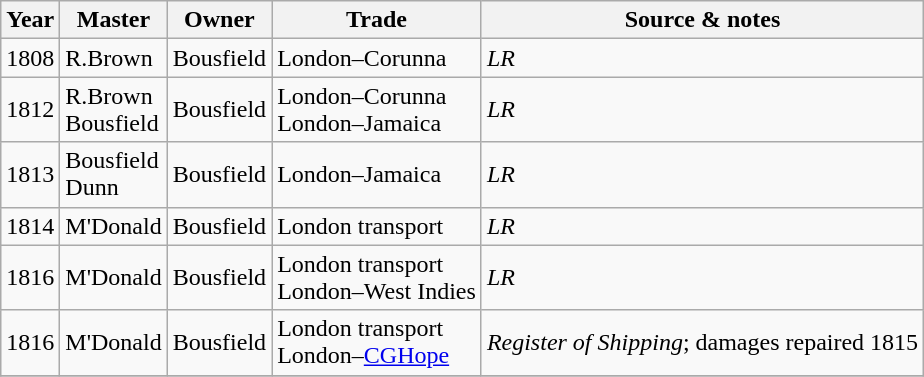<table class=" wikitable">
<tr>
<th>Year</th>
<th>Master</th>
<th>Owner</th>
<th>Trade</th>
<th>Source & notes</th>
</tr>
<tr>
<td>1808</td>
<td>R.Brown</td>
<td>Bousfield</td>
<td>London–Corunna</td>
<td><em>LR</em></td>
</tr>
<tr>
<td>1812</td>
<td>R.Brown<br>Bousfield</td>
<td>Bousfield</td>
<td>London–Corunna<br>London–Jamaica</td>
<td><em>LR</em></td>
</tr>
<tr>
<td>1813</td>
<td>Bousfield<br>Dunn</td>
<td>Bousfield</td>
<td>London–Jamaica</td>
<td><em>LR</em></td>
</tr>
<tr>
<td>1814</td>
<td>M'Donald</td>
<td>Bousfield</td>
<td>London transport</td>
<td><em>LR</em></td>
</tr>
<tr>
<td>1816</td>
<td>M'Donald</td>
<td>Bousfield</td>
<td>London transport<br>London–West Indies</td>
<td><em>LR</em></td>
</tr>
<tr>
<td>1816</td>
<td>M'Donald</td>
<td>Bousfield</td>
<td>London transport<br>London–<a href='#'>CGHope</a></td>
<td><em>Register of Shipping</em>; damages repaired 1815</td>
</tr>
<tr>
</tr>
</table>
